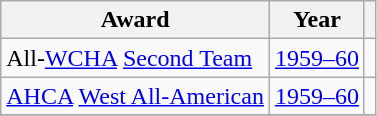<table class="wikitable">
<tr>
<th>Award</th>
<th>Year</th>
<th></th>
</tr>
<tr>
<td>All-<a href='#'>WCHA</a> <a href='#'>Second Team</a></td>
<td><a href='#'>1959–60</a></td>
<td></td>
</tr>
<tr>
<td><a href='#'>AHCA</a> <a href='#'>West All-American</a></td>
<td><a href='#'>1959–60</a></td>
<td></td>
</tr>
<tr>
</tr>
</table>
